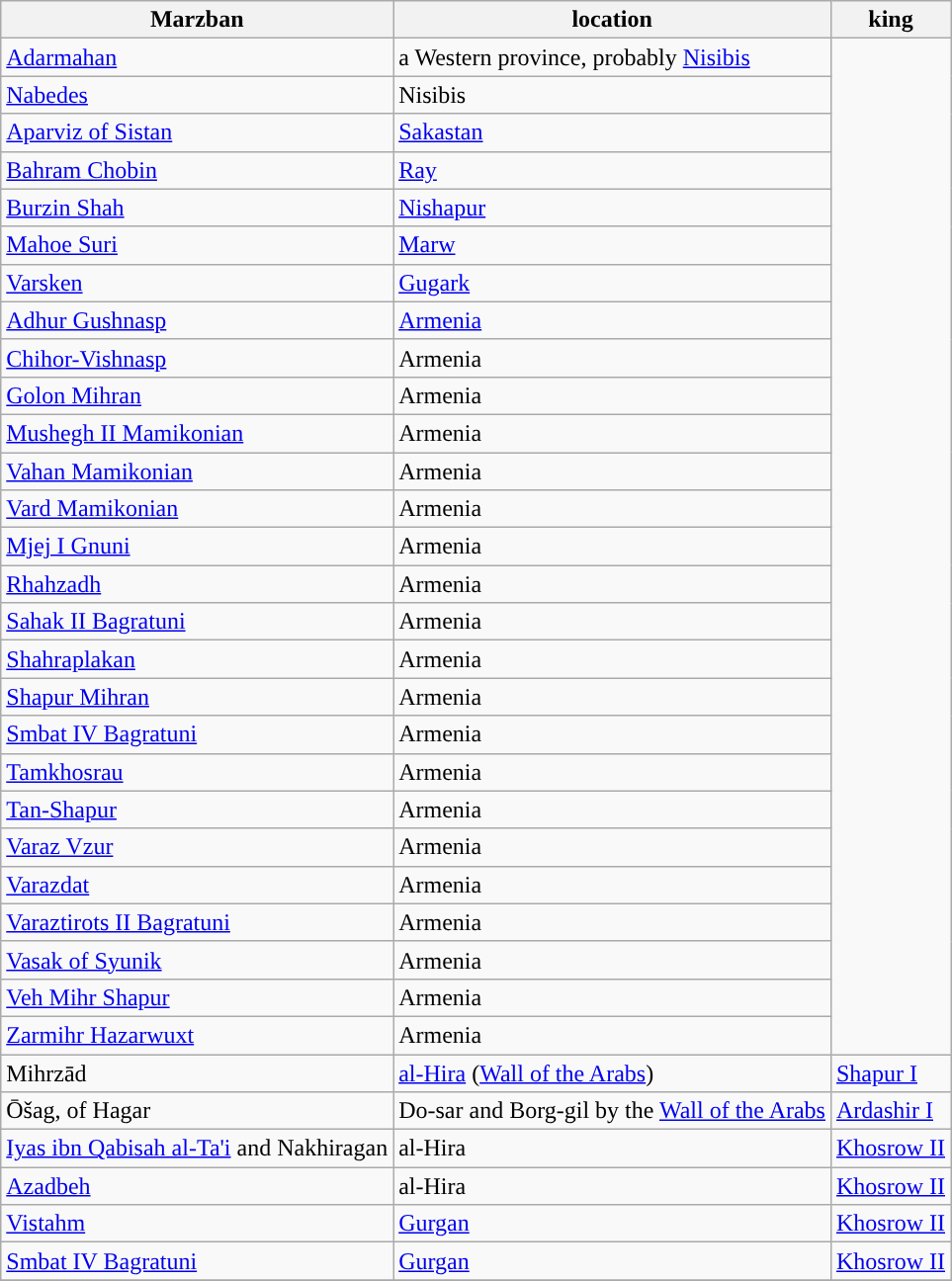<table class="wikitable">
<tr>
<th>Marzban</th>
<th>location</th>
<th>king</th>
</tr>
<tr>
<td><a href='#'>Adarmahan</a></td>
<td>a Western province, probably <a href='#'>Nisibis</a></td>
</tr>
<tr>
<td><a href='#'>Nabedes</a></td>
<td>Nisibis</td>
</tr>
<tr>
<td><a href='#'>Aparviz of Sistan</a></td>
<td><a href='#'>Sakastan</a></td>
</tr>
<tr>
<td><a href='#'>Bahram Chobin</a></td>
<td><a href='#'>Ray</a></td>
</tr>
<tr>
<td><a href='#'>Burzin Shah</a></td>
<td><a href='#'>Nishapur</a></td>
</tr>
<tr>
<td><a href='#'>Mahoe Suri</a></td>
<td><a href='#'>Marw</a></td>
</tr>
<tr>
<td><a href='#'>Varsken</a></td>
<td><a href='#'>Gugark</a></td>
</tr>
<tr>
<td><a href='#'>Adhur Gushnasp</a></td>
<td><a href='#'>Armenia</a></td>
</tr>
<tr>
<td><a href='#'>Chihor-Vishnasp</a></td>
<td>Armenia</td>
</tr>
<tr>
<td><a href='#'>Golon Mihran</a></td>
<td>Armenia</td>
</tr>
<tr>
<td><a href='#'>Mushegh II Mamikonian</a></td>
<td>Armenia</td>
</tr>
<tr>
<td><a href='#'>Vahan Mamikonian</a></td>
<td>Armenia</td>
</tr>
<tr>
<td><a href='#'>Vard Mamikonian</a></td>
<td>Armenia</td>
</tr>
<tr>
<td><a href='#'>Mjej I Gnuni</a></td>
<td>Armenia</td>
</tr>
<tr>
<td><a href='#'>Rhahzadh</a></td>
<td>Armenia</td>
</tr>
<tr>
<td><a href='#'>Sahak II Bagratuni</a></td>
<td>Armenia</td>
</tr>
<tr>
<td><a href='#'>Shahraplakan</a></td>
<td>Armenia</td>
</tr>
<tr>
<td><a href='#'>Shapur Mihran</a></td>
<td>Armenia</td>
</tr>
<tr>
<td><a href='#'>Smbat IV Bagratuni</a></td>
<td>Armenia</td>
</tr>
<tr>
<td><a href='#'>Tamkhosrau</a></td>
<td>Armenia</td>
</tr>
<tr>
<td><a href='#'>Tan-Shapur</a></td>
<td>Armenia</td>
</tr>
<tr>
<td><a href='#'>Varaz Vzur</a></td>
<td>Armenia</td>
</tr>
<tr>
<td><a href='#'>Varazdat</a></td>
<td>Armenia</td>
</tr>
<tr>
<td><a href='#'>Varaztirots II Bagratuni</a></td>
<td>Armenia</td>
</tr>
<tr>
<td><a href='#'>Vasak of Syunik</a></td>
<td>Armenia</td>
</tr>
<tr>
<td><a href='#'>Veh Mihr Shapur</a></td>
<td>Armenia</td>
</tr>
<tr>
<td><a href='#'>Zarmihr Hazarwuxt</a></td>
<td>Armenia</td>
</tr>
<tr>
<td>Mihrzād</td>
<td><a href='#'>al-Hira</a> (<a href='#'>Wall of the Arabs</a>)</td>
<td><a href='#'>Shapur I</a></td>
</tr>
<tr>
<td>Ōšag, of Hagar</td>
<td>Do-sar and Borg-gil by the <a href='#'>Wall of the Arabs</a></td>
<td><a href='#'>Ardashir I</a></td>
</tr>
<tr>
<td><a href='#'>Iyas ibn Qabisah al-Ta'i</a> and Nakhiragan</td>
<td>al-Hira</td>
<td><a href='#'>Khosrow II</a></td>
</tr>
<tr>
<td><a href='#'>Azadbeh</a></td>
<td>al-Hira</td>
<td><a href='#'>Khosrow II</a></td>
</tr>
<tr>
<td><a href='#'>Vistahm</a></td>
<td><a href='#'>Gurgan</a></td>
<td><a href='#'>Khosrow II</a></td>
</tr>
<tr>
<td><a href='#'>Smbat IV Bagratuni</a></td>
<td><a href='#'>Gurgan</a></td>
<td><a href='#'>Khosrow II</a></td>
</tr>
<tr>
</tr>
</table>
